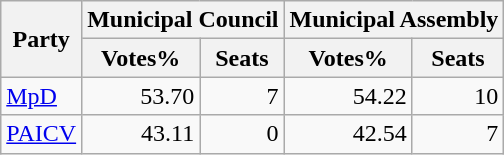<table class="wikitable sortable" style=text-align:right>
<tr>
<th rowspan=2>Party</th>
<th colspan=2>Municipal Council</th>
<th colspan=2>Municipal Assembly</th>
</tr>
<tr>
<th>Votes%</th>
<th>Seats</th>
<th>Votes%</th>
<th>Seats</th>
</tr>
<tr>
<td align=left><a href='#'>MpD</a></td>
<td>53.70</td>
<td>7</td>
<td>54.22</td>
<td>10</td>
</tr>
<tr>
<td align=left><a href='#'>PAICV</a></td>
<td>43.11</td>
<td>0</td>
<td>42.54</td>
<td>7</td>
</tr>
</table>
